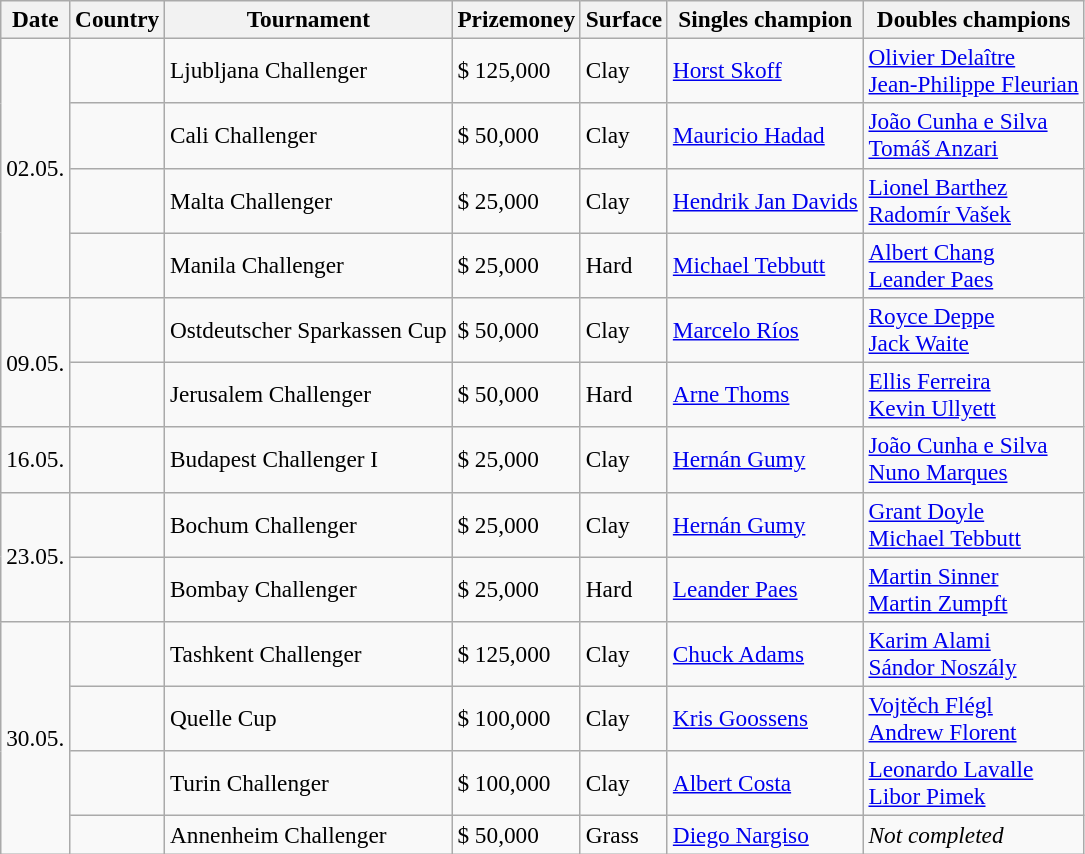<table class="sortable wikitable" style=font-size:97%>
<tr>
<th>Date</th>
<th>Country</th>
<th>Tournament</th>
<th>Prizemoney</th>
<th>Surface</th>
<th>Singles champion</th>
<th>Doubles champions</th>
</tr>
<tr>
<td rowspan="4">02.05.</td>
<td></td>
<td>Ljubljana Challenger</td>
<td>$ 125,000</td>
<td>Clay</td>
<td> <a href='#'>Horst Skoff</a></td>
<td> <a href='#'>Olivier Delaître</a><br> <a href='#'>Jean-Philippe Fleurian</a></td>
</tr>
<tr>
<td></td>
<td>Cali Challenger</td>
<td>$ 50,000</td>
<td>Clay</td>
<td> <a href='#'>Mauricio Hadad</a></td>
<td> <a href='#'>João Cunha e Silva</a><br> <a href='#'>Tomáš Anzari</a></td>
</tr>
<tr>
<td></td>
<td>Malta Challenger</td>
<td>$ 25,000</td>
<td>Clay</td>
<td> <a href='#'>Hendrik Jan Davids</a></td>
<td> <a href='#'>Lionel Barthez</a><br> <a href='#'>Radomír Vašek</a></td>
</tr>
<tr>
<td></td>
<td>Manila Challenger</td>
<td>$ 25,000</td>
<td>Hard</td>
<td> <a href='#'>Michael Tebbutt</a></td>
<td> <a href='#'>Albert Chang</a><br> <a href='#'>Leander Paes</a></td>
</tr>
<tr>
<td rowspan="2">09.05.</td>
<td></td>
<td>Ostdeutscher Sparkassen Cup</td>
<td>$ 50,000</td>
<td>Clay</td>
<td> <a href='#'>Marcelo Ríos</a></td>
<td> <a href='#'>Royce Deppe</a><br> <a href='#'>Jack Waite</a></td>
</tr>
<tr>
<td></td>
<td>Jerusalem Challenger</td>
<td>$ 50,000</td>
<td>Hard</td>
<td> <a href='#'>Arne Thoms</a></td>
<td> <a href='#'>Ellis Ferreira</a><br> <a href='#'>Kevin Ullyett</a></td>
</tr>
<tr>
<td>16.05.</td>
<td></td>
<td>Budapest Challenger I</td>
<td>$ 25,000</td>
<td>Clay</td>
<td> <a href='#'>Hernán Gumy</a></td>
<td> <a href='#'>João Cunha e Silva</a><br> <a href='#'>Nuno Marques</a></td>
</tr>
<tr>
<td rowspan="2">23.05.</td>
<td></td>
<td>Bochum Challenger</td>
<td>$ 25,000</td>
<td>Clay</td>
<td> <a href='#'>Hernán Gumy</a></td>
<td> <a href='#'>Grant Doyle</a><br> <a href='#'>Michael Tebbutt</a></td>
</tr>
<tr>
<td></td>
<td>Bombay Challenger</td>
<td>$ 25,000</td>
<td>Hard</td>
<td> <a href='#'>Leander Paes</a></td>
<td> <a href='#'>Martin Sinner</a><br> <a href='#'>Martin Zumpft</a></td>
</tr>
<tr>
<td rowspan="4">30.05.</td>
<td></td>
<td>Tashkent Challenger</td>
<td>$ 125,000</td>
<td>Clay</td>
<td> <a href='#'>Chuck Adams</a></td>
<td> <a href='#'>Karim Alami</a><br> <a href='#'>Sándor Noszály</a></td>
</tr>
<tr>
<td></td>
<td>Quelle Cup</td>
<td>$ 100,000</td>
<td>Clay</td>
<td> <a href='#'>Kris Goossens</a></td>
<td> <a href='#'>Vojtěch Flégl</a><br> <a href='#'>Andrew Florent</a></td>
</tr>
<tr>
<td></td>
<td>Turin Challenger</td>
<td>$ 100,000</td>
<td>Clay</td>
<td> <a href='#'>Albert Costa</a></td>
<td> <a href='#'>Leonardo Lavalle</a><br> <a href='#'>Libor Pimek</a></td>
</tr>
<tr>
<td></td>
<td>Annenheim Challenger</td>
<td>$ 50,000</td>
<td>Grass</td>
<td> <a href='#'>Diego Nargiso</a></td>
<td><em>Not completed</em></td>
</tr>
</table>
